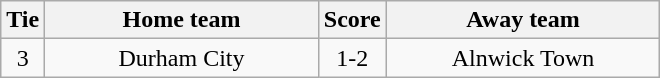<table class="wikitable" style="text-align:center;">
<tr>
<th width=20>Tie</th>
<th width=175>Home team</th>
<th width=20>Score</th>
<th width=175>Away team</th>
</tr>
<tr>
<td>3</td>
<td>Durham City</td>
<td>1-2</td>
<td>Alnwick Town</td>
</tr>
</table>
